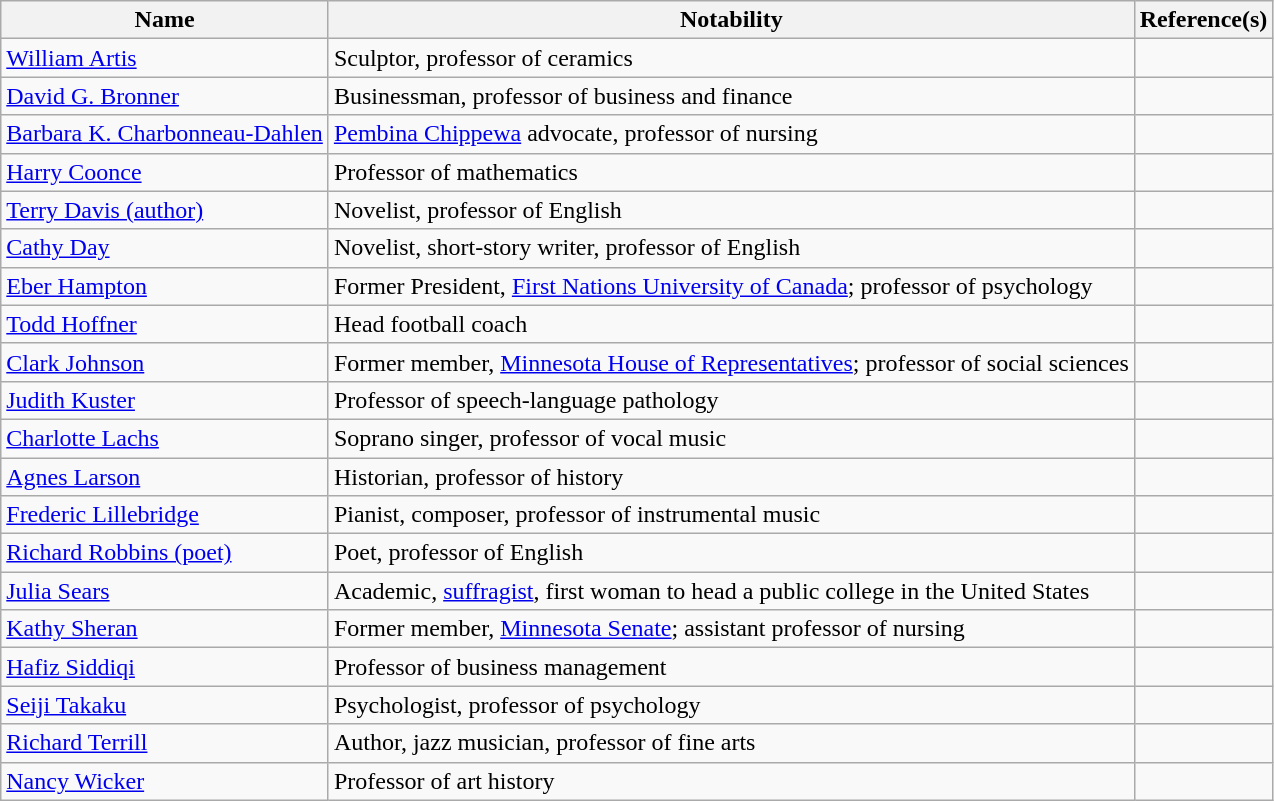<table class="wikitable">
<tr>
<th>Name</th>
<th>Notability</th>
<th>Reference(s)</th>
</tr>
<tr>
<td><a href='#'>William Artis</a></td>
<td>Sculptor, professor of ceramics</td>
<td></td>
</tr>
<tr>
<td><a href='#'>David G. Bronner</a></td>
<td>Businessman, professor of business and finance</td>
<td></td>
</tr>
<tr>
<td><a href='#'>Barbara K. Charbonneau-Dahlen</a></td>
<td><a href='#'>Pembina Chippewa</a> advocate, professor of nursing</td>
<td></td>
</tr>
<tr>
<td><a href='#'>Harry Coonce</a></td>
<td>Professor of mathematics</td>
<td></td>
</tr>
<tr>
<td><a href='#'>Terry Davis (author)</a></td>
<td>Novelist, professor of English</td>
<td></td>
</tr>
<tr>
<td><a href='#'>Cathy Day</a></td>
<td>Novelist, short-story writer, professor of English</td>
<td></td>
</tr>
<tr>
<td><a href='#'>Eber Hampton</a></td>
<td>Former President, <a href='#'>First Nations University of Canada</a>; professor of psychology</td>
<td></td>
</tr>
<tr>
<td><a href='#'>Todd Hoffner</a></td>
<td>Head football coach</td>
<td></td>
</tr>
<tr>
<td><a href='#'>Clark Johnson</a></td>
<td>Former member, <a href='#'>Minnesota House of Representatives</a>; professor of social sciences</td>
<td></td>
</tr>
<tr>
<td><a href='#'>Judith Kuster</a></td>
<td>Professor of speech-language pathology</td>
<td></td>
</tr>
<tr>
<td><a href='#'>Charlotte Lachs</a></td>
<td>Soprano singer, professor of vocal music</td>
<td></td>
</tr>
<tr>
<td><a href='#'>Agnes Larson</a></td>
<td>Historian, professor of history</td>
<td></td>
</tr>
<tr>
<td><a href='#'>Frederic Lillebridge</a></td>
<td>Pianist, composer, professor of instrumental music</td>
<td></td>
</tr>
<tr>
<td><a href='#'>Richard Robbins (poet)</a></td>
<td>Poet, professor of English</td>
<td></td>
</tr>
<tr>
<td><a href='#'>Julia Sears</a></td>
<td>Academic, <a href='#'>suffragist</a>, first woman to head a public college in the United States</td>
<td></td>
</tr>
<tr>
<td><a href='#'>Kathy Sheran</a></td>
<td>Former member, <a href='#'>Minnesota Senate</a>; assistant professor of nursing</td>
<td></td>
</tr>
<tr>
<td><a href='#'>Hafiz Siddiqi</a></td>
<td>Professor of business management</td>
<td></td>
</tr>
<tr>
<td><a href='#'>Seiji Takaku</a></td>
<td>Psychologist, professor of psychology</td>
<td></td>
</tr>
<tr>
<td><a href='#'>Richard Terrill</a></td>
<td>Author, jazz musician, professor of fine arts</td>
<td></td>
</tr>
<tr>
<td><a href='#'>Nancy Wicker</a></td>
<td>Professor of art history</td>
<td></td>
</tr>
</table>
